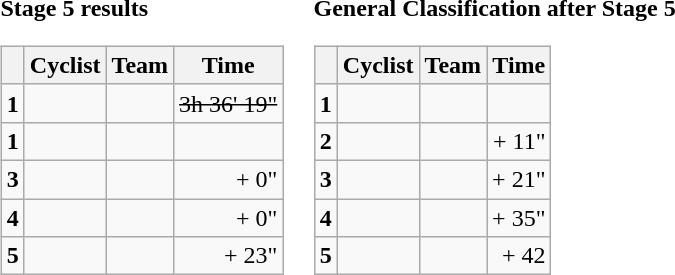<table>
<tr>
<td><strong>Stage 5 results</strong><br><table class="wikitable">
<tr>
<th></th>
<th>Cyclist</th>
<th>Team</th>
<th>Time</th>
</tr>
<tr>
<td><strong>1</strong></td>
<td><s></s></td>
<td><s></s></td>
<td align="right"><s>3h 36' 19"</s></td>
</tr>
<tr>
<td><strong>1</strong></td>
<td></td>
<td></td>
<td align="right"></td>
</tr>
<tr>
<td><strong>3</strong></td>
<td> </td>
<td></td>
<td align="right">+ 0"</td>
</tr>
<tr>
<td><strong>4</strong></td>
<td></td>
<td></td>
<td align="right">+ 0"</td>
</tr>
<tr>
<td><strong>5</strong></td>
<td></td>
<td></td>
<td align="right">+ 23"</td>
</tr>
</table>
</td>
<td><strong>General Classification after Stage 5</strong><br><table class="wikitable">
<tr>
<th></th>
<th>Cyclist</th>
<th>Team</th>
<th>Time</th>
</tr>
<tr>
<td><strong>1</strong></td>
<td><s></s> </td>
<td><strong></strong></td>
<td align="right"></td>
</tr>
<tr>
<td><strong>2</strong></td>
<td> </td>
<td></td>
<td align="right">+ 11"</td>
</tr>
<tr>
<td><strong>3</strong></td>
<td></td>
<td></td>
<td align="right">+ 21"</td>
</tr>
<tr>
<td><strong>4</strong></td>
<td></td>
<td></td>
<td align="right">+ 35"</td>
</tr>
<tr>
<td><strong>5</strong></td>
<td></td>
<td></td>
<td align="right">+ 42</td>
</tr>
</table>
</td>
</tr>
</table>
